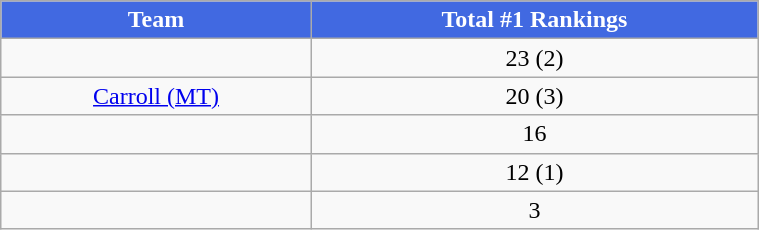<table class="wikitable" style="width:40%;">
<tr>
<th style="background:#4169E1; color:white;">Team</th>
<th style="background:#4169E1; color:white;">Total #1 Rankings</th>
</tr>
<tr style="text-align:center;">
<td></td>
<td>23 (2)</td>
</tr>
<tr style="text-align:center;">
<td><a href='#'>Carroll (MT)</a></td>
<td>20 (3)</td>
</tr>
<tr style="text-align:center;">
<td></td>
<td>16</td>
</tr>
<tr style="text-align:center;">
<td></td>
<td>12 (1)</td>
</tr>
<tr style="text-align:center;">
<td></td>
<td>3</td>
</tr>
</table>
